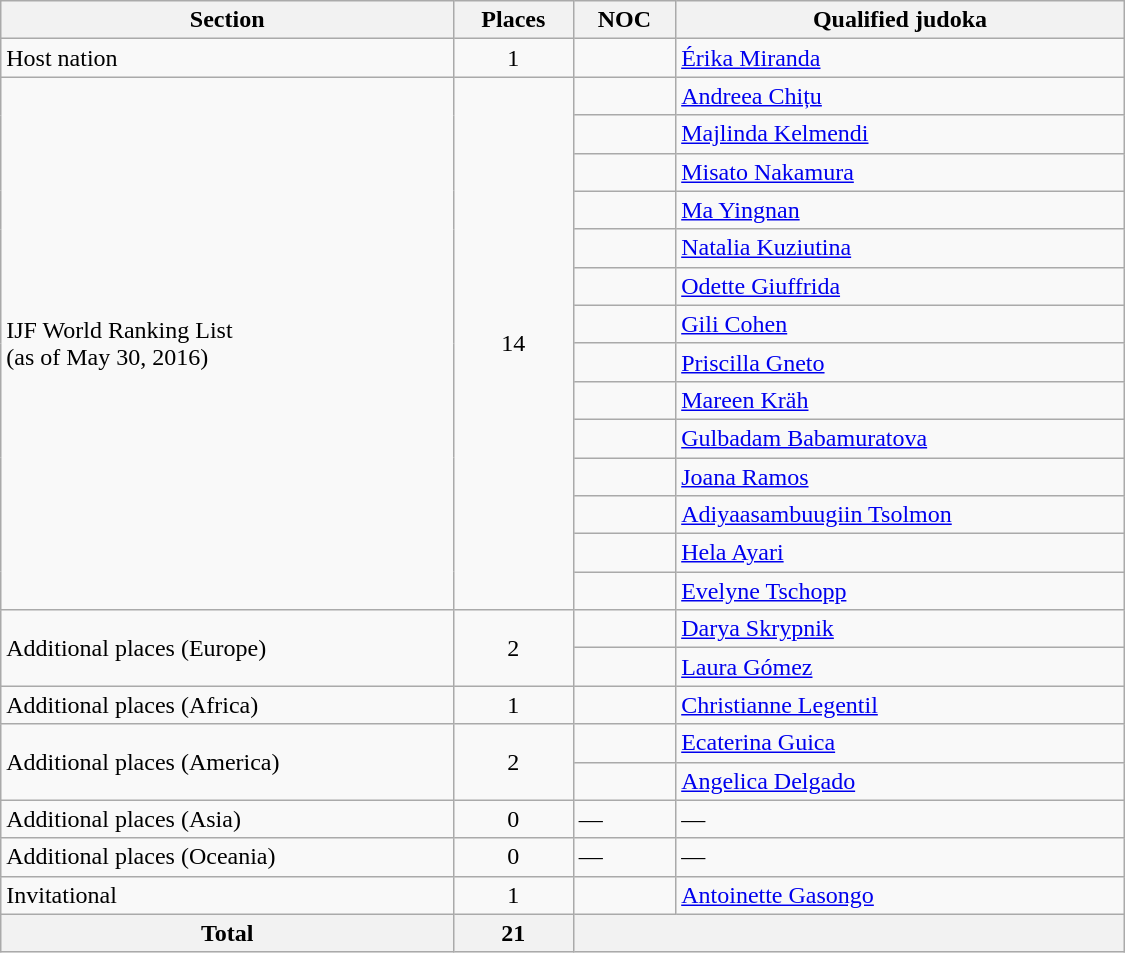<table class="wikitable"  width=750>
<tr>
<th>Section</th>
<th>Places</th>
<th>NOC</th>
<th>Qualified judoka</th>
</tr>
<tr>
<td>Host nation</td>
<td align=center>1</td>
<td></td>
<td><a href='#'>Érika Miranda</a></td>
</tr>
<tr>
<td rowspan=14>IJF World Ranking List<br>(as of May 30, 2016)</td>
<td rowspan=14 align=center>14</td>
<td></td>
<td><a href='#'>Andreea Chițu</a></td>
</tr>
<tr>
<td></td>
<td><a href='#'>Majlinda Kelmendi</a></td>
</tr>
<tr>
<td></td>
<td><a href='#'>Misato Nakamura</a></td>
</tr>
<tr>
<td></td>
<td><a href='#'>Ma Yingnan</a></td>
</tr>
<tr>
<td></td>
<td><a href='#'>Natalia Kuziutina</a></td>
</tr>
<tr>
<td></td>
<td><a href='#'>Odette Giuffrida</a></td>
</tr>
<tr>
<td></td>
<td><a href='#'>Gili Cohen</a></td>
</tr>
<tr>
<td></td>
<td><a href='#'>Priscilla Gneto</a></td>
</tr>
<tr>
<td></td>
<td><a href='#'>Mareen Kräh</a></td>
</tr>
<tr>
<td></td>
<td><a href='#'>Gulbadam Babamuratova</a></td>
</tr>
<tr>
<td></td>
<td><a href='#'>Joana Ramos</a></td>
</tr>
<tr>
<td></td>
<td><a href='#'>Adiyaasambuugiin Tsolmon</a></td>
</tr>
<tr>
<td></td>
<td><a href='#'>Hela Ayari</a></td>
</tr>
<tr>
<td></td>
<td><a href='#'>Evelyne Tschopp</a></td>
</tr>
<tr>
<td rowspan=2>Additional places (Europe)</td>
<td rowspan=2 align=center>2</td>
<td></td>
<td><a href='#'>Darya Skrypnik</a></td>
</tr>
<tr>
<td></td>
<td><a href='#'>Laura Gómez</a></td>
</tr>
<tr>
<td>Additional places (Africa)</td>
<td align=center>1</td>
<td></td>
<td><a href='#'>Christianne Legentil</a></td>
</tr>
<tr>
<td rowspan=2>Additional places (America)</td>
<td rowspan=2 align=center>2</td>
<td></td>
<td><a href='#'>Ecaterina Guica</a></td>
</tr>
<tr>
<td></td>
<td><a href='#'>Angelica Delgado</a></td>
</tr>
<tr>
<td>Additional places (Asia)</td>
<td align=center>0</td>
<td>—</td>
<td>—</td>
</tr>
<tr>
<td>Additional places (Oceania)</td>
<td align=center>0</td>
<td>—</td>
<td>—</td>
</tr>
<tr>
<td>Invitational</td>
<td align=center>1</td>
<td></td>
<td><a href='#'>Antoinette Gasongo</a></td>
</tr>
<tr>
<th>Total</th>
<th>21</th>
<th colspan=2></th>
</tr>
</table>
